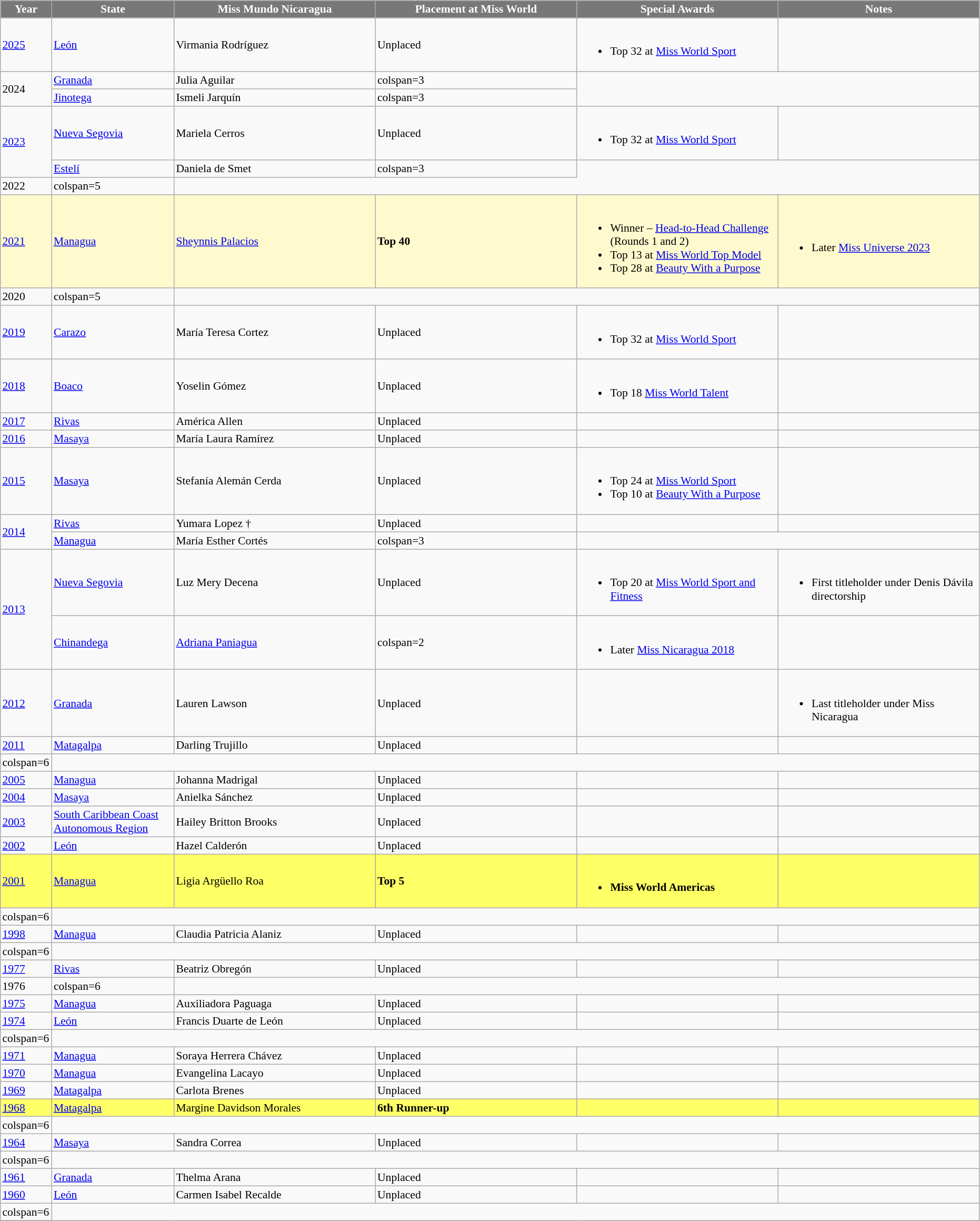<table class="sortable" border="5" cellpadding="2" cellspacing="0" align=" 0 1em 0 0" style="background: #f9f9f9; border: 1px #aaa solid; border-collapse: collapse; font-size: 90%">
<tr>
<th width="60" style="background-color:#787878;color:#FFFFFF;">Year</th>
<th width="150" style="background-color:#787878;color:#FFFFFF;">State</th>
<th width="250" style="background-color:#787878;color:#FFFFFF;">Miss Mundo Nicaragua</th>
<th width="250" style="background-color:#787878;color:#FFFFFF;">Placement at Miss World</th>
<th width="250" style="background-color:#787878;color:#FFFFFF;">Special Awards</th>
<th width="250" style="background-color:#787878;color:#FFFFFF;">Notes</th>
</tr>
<tr>
<td><a href='#'>2025</a></td>
<td><a href='#'>León</a></td>
<td>Virmania Rodríguez</td>
<td>Unplaced</td>
<td><br><ul><li>Top 32 at <a href='#'>Miss World Sport</a></li></ul></td>
<td></td>
</tr>
<tr>
<td rowspan="2">2024</td>
<td><a href='#'>Granada</a></td>
<td>Julia Aguilar</td>
<td>colspan=3 </td>
</tr>
<tr>
<td><a href='#'>Jinotega</a></td>
<td>Ismeli Jarquín</td>
<td>colspan=3 </td>
</tr>
<tr>
<td rowspan=2><a href='#'>2023</a></td>
<td><a href='#'>Nueva Segovia</a></td>
<td>Mariela Cerros</td>
<td>Unplaced</td>
<td><br><ul><li>Top 32 at <a href='#'>Miss World Sport</a></li></ul></td>
<td></td>
</tr>
<tr>
<td><a href='#'>Estelí</a></td>
<td>Daniela de Smet</td>
<td>colspan=3 </td>
</tr>
<tr>
<td>2022</td>
<td>colspan=5 </td>
</tr>
<tr style="background-color:#FFFACD;">
<td><a href='#'>2021</a></td>
<td><a href='#'>Managua</a></td>
<td><a href='#'>Sheynnis Palacios</a></td>
<td><strong>Top 40</strong></td>
<td><br><ul><li>Winner – <a href='#'>Head-to-Head Challenge</a> (Rounds 1 and 2)</li><li>Top 13 at <a href='#'>Miss World Top Model</a></li><li>Top 28 at <a href='#'>Beauty With a Purpose</a></li></ul></td>
<td><br><ul><li>Later <a href='#'>Miss Universe 2023</a></li></ul></td>
</tr>
<tr>
<td>2020</td>
<td>colspan=5 </td>
</tr>
<tr>
<td><a href='#'>2019</a></td>
<td><a href='#'>Carazo</a></td>
<td>María Teresa Cortez</td>
<td>Unplaced</td>
<td><br><ul><li>Top 32 at <a href='#'>Miss World Sport</a></li></ul></td>
<td></td>
</tr>
<tr>
<td><a href='#'>2018</a></td>
<td><a href='#'>Boaco</a></td>
<td>Yoselin Gómez</td>
<td>Unplaced</td>
<td><br><ul><li>Top 18 <a href='#'>Miss World Talent</a></li></ul></td>
<td></td>
</tr>
<tr>
<td><a href='#'>2017</a></td>
<td><a href='#'>Rivas</a></td>
<td>América Allen</td>
<td>Unplaced</td>
<td></td>
<td></td>
</tr>
<tr>
<td><a href='#'>2016</a></td>
<td><a href='#'>Masaya</a></td>
<td>María Laura Ramírez</td>
<td>Unplaced</td>
<td></td>
<td></td>
</tr>
<tr>
<td><a href='#'>2015</a></td>
<td><a href='#'>Masaya</a></td>
<td>Stefanía Alemán Cerda</td>
<td>Unplaced</td>
<td><br><ul><li>Top 24 at <a href='#'>Miss World Sport</a></li><li>Top 10 at <a href='#'>Beauty With a Purpose</a></li></ul></td>
<td></td>
</tr>
<tr>
<td rowspan=2><a href='#'>2014</a></td>
<td><a href='#'>Rivas</a></td>
<td>Yumara Lopez †</td>
<td>Unplaced</td>
<td></td>
<td></td>
</tr>
<tr>
<td><a href='#'>Managua</a></td>
<td>María Esther Cortés</td>
<td>colspan=3 </td>
</tr>
<tr>
<td rowspan=2><a href='#'>2013</a></td>
<td><a href='#'>Nueva Segovia</a></td>
<td>Luz Mery Decena</td>
<td>Unplaced</td>
<td><br><ul><li>Top 20 at <a href='#'>Miss World Sport and Fitness</a></li></ul></td>
<td><br><ul><li>First titleholder under Denis Dávila directorship</li></ul></td>
</tr>
<tr>
<td><a href='#'>Chinandega</a></td>
<td><a href='#'>Adriana Paniagua</a></td>
<td>colspan=2 </td>
<td><br><ul><li>Later <a href='#'>Miss Nicaragua 2018</a></li></ul></td>
</tr>
<tr>
<td><a href='#'>2012</a></td>
<td><a href='#'>Granada</a></td>
<td>Lauren Lawson</td>
<td>Unplaced</td>
<td></td>
<td><br><ul><li>Last titleholder under Miss Nicaragua</li></ul></td>
</tr>
<tr>
<td><a href='#'>2011</a></td>
<td><a href='#'>Matagalpa</a></td>
<td>Darling Trujillo</td>
<td>Unplaced</td>
<td></td>
<td></td>
</tr>
<tr>
<td>colspan=6 </td>
</tr>
<tr>
<td><a href='#'>2005</a></td>
<td><a href='#'>Managua</a></td>
<td>Johanna Madrigal</td>
<td>Unplaced</td>
<td></td>
<td></td>
</tr>
<tr>
<td><a href='#'>2004</a></td>
<td><a href='#'>Masaya</a></td>
<td>Anielka Sánchez</td>
<td>Unplaced</td>
<td></td>
<td></td>
</tr>
<tr>
<td><a href='#'>2003</a></td>
<td><a href='#'>South Caribbean Coast Autonomous Region</a></td>
<td>Hailey Britton Brooks</td>
<td>Unplaced</td>
<td></td>
<td></td>
</tr>
<tr>
<td><a href='#'>2002</a></td>
<td><a href='#'>León</a></td>
<td>Hazel Calderón</td>
<td>Unplaced</td>
<td></td>
<td></td>
</tr>
<tr bgcolor="FFFF66">
<td><a href='#'>2001</a></td>
<td><a href='#'>Managua</a></td>
<td>Ligia Argüello Roa</td>
<td><strong>Top 5</strong></td>
<td><br><ul><li><strong>Miss World Americas</strong></li></ul></td>
<td></td>
</tr>
<tr>
<td>colspan=6 </td>
</tr>
<tr>
<td><a href='#'>1998</a></td>
<td><a href='#'>Managua</a></td>
<td>Claudia Patricia Alaniz</td>
<td>Unplaced</td>
<td></td>
<td></td>
</tr>
<tr>
<td>colspan=6 </td>
</tr>
<tr>
<td><a href='#'>1977</a></td>
<td><a href='#'>Rivas</a></td>
<td>Beatriz Obregón</td>
<td>Unplaced</td>
<td></td>
<td></td>
</tr>
<tr>
<td>1976</td>
<td>colspan=6 </td>
</tr>
<tr>
<td><a href='#'>1975</a></td>
<td><a href='#'>Managua</a></td>
<td>Auxiliadora Paguaga</td>
<td>Unplaced</td>
<td></td>
<td></td>
</tr>
<tr>
<td><a href='#'>1974</a></td>
<td><a href='#'>León</a></td>
<td>Francis Duarte de León</td>
<td>Unplaced</td>
<td></td>
<td></td>
</tr>
<tr>
<td>colspan=6 </td>
</tr>
<tr>
<td><a href='#'>1971</a></td>
<td><a href='#'>Managua</a></td>
<td>Soraya Herrera Chávez</td>
<td>Unplaced</td>
<td></td>
<td></td>
</tr>
<tr>
<td><a href='#'>1970</a></td>
<td><a href='#'>Managua</a></td>
<td>Evangelina Lacayo</td>
<td>Unplaced</td>
<td></td>
<td></td>
</tr>
<tr>
<td><a href='#'>1969</a></td>
<td><a href='#'>Matagalpa</a></td>
<td>Carlota Brenes</td>
<td>Unplaced</td>
<td></td>
<td></td>
</tr>
<tr bgcolor="FFFF66">
<td><a href='#'>1968</a></td>
<td><a href='#'>Matagalpa</a></td>
<td>Margine Davidson Morales</td>
<td><strong>6th Runner-up</strong></td>
<td></td>
<td></td>
</tr>
<tr>
<td>colspan=6 </td>
</tr>
<tr>
<td><a href='#'>1964</a></td>
<td><a href='#'>Masaya</a></td>
<td>Sandra Correa</td>
<td>Unplaced</td>
<td></td>
<td></td>
</tr>
<tr>
<td>colspan=6 </td>
</tr>
<tr>
<td><a href='#'>1961</a></td>
<td><a href='#'>Granada</a></td>
<td>Thelma Arana</td>
<td>Unplaced</td>
<td></td>
<td></td>
</tr>
<tr>
<td><a href='#'>1960</a></td>
<td><a href='#'>León</a></td>
<td>Carmen Isabel Recalde</td>
<td>Unplaced</td>
<td></td>
<td></td>
</tr>
<tr>
<td>colspan=6 </td>
</tr>
<tr>
</tr>
</table>
